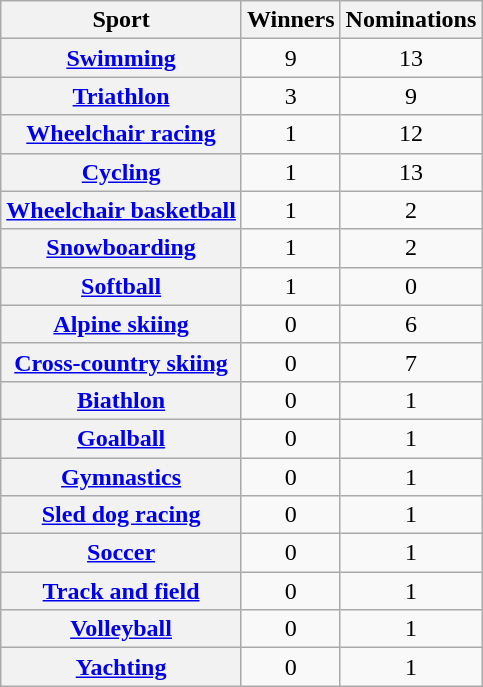<table class="sortable wikitable plainrowheaders" style="text-align:center;">
<tr>
<th scope=col>Sport</th>
<th scope=col data-sort-type=number>Winners</th>
<th scope=col data-sort-type=number>Nominations</th>
</tr>
<tr>
<th scope=row><a href='#'>Swimming</a></th>
<td>9</td>
<td>13</td>
</tr>
<tr>
<th scope=row><a href='#'>Triathlon</a></th>
<td>3</td>
<td>9</td>
</tr>
<tr>
<th scope=row><a href='#'>Wheelchair racing</a></th>
<td>1</td>
<td>12</td>
</tr>
<tr>
<th scope=row><a href='#'>Cycling</a></th>
<td>1</td>
<td>13</td>
</tr>
<tr>
<th scope=row><a href='#'>Wheelchair basketball</a></th>
<td>1</td>
<td>2</td>
</tr>
<tr>
<th scope=row><a href='#'>Snowboarding</a></th>
<td>1</td>
<td>2</td>
</tr>
<tr>
<th scope=row><a href='#'>Softball</a></th>
<td>1</td>
<td>0</td>
</tr>
<tr>
<th scope=row><a href='#'>Alpine skiing</a></th>
<td>0</td>
<td>6</td>
</tr>
<tr>
<th scope=row><a href='#'>Cross-country skiing</a></th>
<td>0</td>
<td>7</td>
</tr>
<tr>
<th scope=row><a href='#'>Biathlon</a></th>
<td>0</td>
<td>1</td>
</tr>
<tr>
<th scope=row><a href='#'>Goalball</a></th>
<td>0</td>
<td>1</td>
</tr>
<tr>
<th scope=row><a href='#'>Gymnastics</a></th>
<td>0</td>
<td>1</td>
</tr>
<tr>
<th scope=row><a href='#'>Sled dog racing</a></th>
<td>0</td>
<td>1</td>
</tr>
<tr>
<th scope=row><a href='#'>Soccer</a></th>
<td>0</td>
<td>1</td>
</tr>
<tr>
<th scope=row><a href='#'>Track and field</a></th>
<td>0</td>
<td>1</td>
</tr>
<tr>
<th scope=row><a href='#'>Volleyball</a></th>
<td>0</td>
<td>1</td>
</tr>
<tr>
<th scope=row><a href='#'>Yachting</a></th>
<td>0</td>
<td>1</td>
</tr>
</table>
